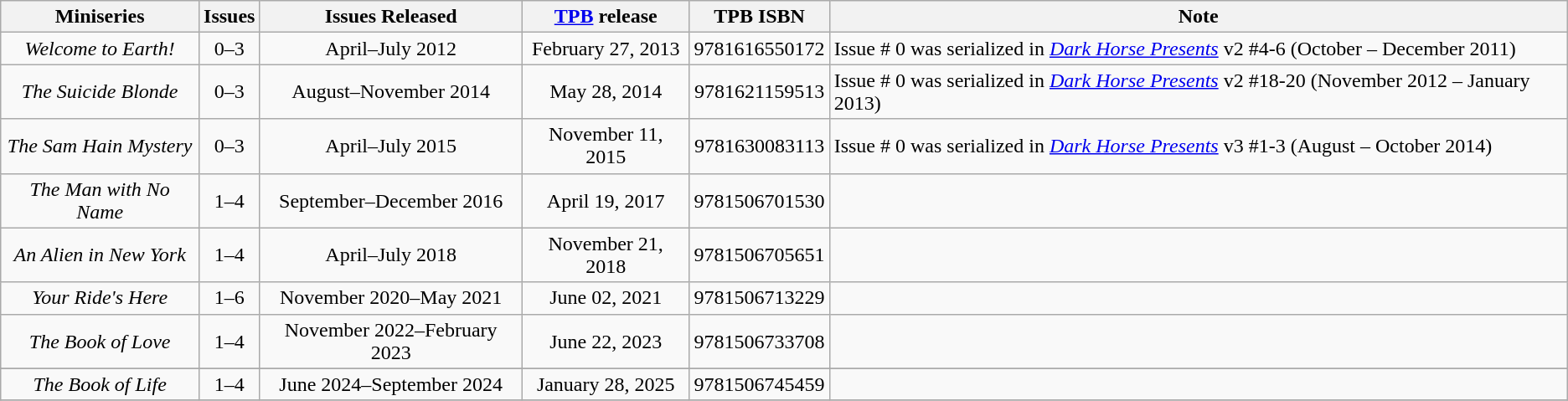<table class="wikitable" style="text-align: center">
<tr>
<th>Miniseries</th>
<th>Issues</th>
<th>Issues Released</th>
<th><a href='#'>TPB</a> release</th>
<th>TPB ISBN</th>
<th>Note</th>
</tr>
<tr>
<td><em>Welcome to Earth!</em></td>
<td>0–3</td>
<td>April–July 2012</td>
<td>February 27, 2013</td>
<td>9781616550172</td>
<td style="text-align: left">Issue # 0 was serialized in <em> <a href='#'>Dark Horse Presents</a></em> v2 #4-6 (October – December 2011)</td>
</tr>
<tr>
<td><em>The Suicide Blonde</em></td>
<td>0–3</td>
<td>August–November 2014</td>
<td>May 28, 2014</td>
<td>9781621159513</td>
<td style="text-align: left">Issue # 0 was serialized in <em> <a href='#'>Dark Horse Presents</a></em> v2 #18-20 (November 2012 – January 2013)</td>
</tr>
<tr>
<td><em>The Sam Hain Mystery</em></td>
<td>0–3</td>
<td>April–July 2015</td>
<td>November 11, 2015</td>
<td>9781630083113</td>
<td style="text-align: left">Issue # 0 was serialized in <em> <a href='#'>Dark Horse Presents</a></em> v3 #1-3 (August – October 2014)</td>
</tr>
<tr>
<td><em>The Man with No Name</em></td>
<td>1–4</td>
<td>September–December 2016</td>
<td>April 19, 2017</td>
<td>9781506701530</td>
<td></td>
</tr>
<tr>
<td><em>An Alien in New York</em></td>
<td>1–4</td>
<td>April–July 2018</td>
<td>November 21, 2018</td>
<td>9781506705651</td>
<td></td>
</tr>
<tr>
<td><em>Your Ride's Here</em></td>
<td>1–6</td>
<td>November 2020–May 2021</td>
<td>June 02, 2021</td>
<td>9781506713229</td>
<td></td>
</tr>
<tr>
<td><em>The Book of Love</em></td>
<td>1–4</td>
<td>November 2022–February 2023</td>
<td>June 22, 2023</td>
<td>9781506733708</td>
<td></td>
</tr>
<tr>
</tr>
<tr>
<td><em>The Book of Life</em></td>
<td>1–4</td>
<td>June 2024–September 2024</td>
<td>January  28, 2025</td>
<td>9781506745459</td>
<td></td>
</tr>
<tr>
</tr>
</table>
